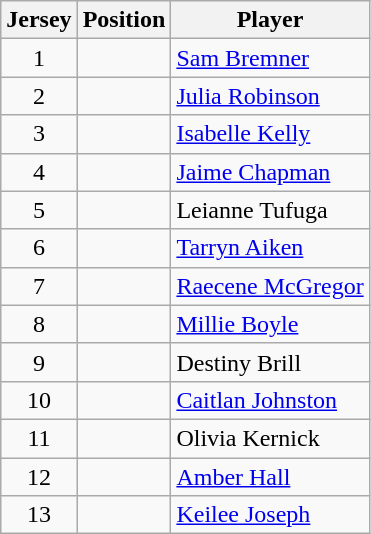<table class="wikitable" style="text-align:center;">
<tr>
<th>Jersey</th>
<th>Position</th>
<th>Player</th>
</tr>
<tr align=left>
<td align=center>1</td>
<td align=center></td>
<td> <a href='#'>Sam Bremner</a></td>
</tr>
<tr align=left>
<td align=center>2</td>
<td align=center></td>
<td> <a href='#'>Julia Robinson</a></td>
</tr>
<tr align=left>
<td align=center>3</td>
<td align=center></td>
<td> <a href='#'>Isabelle Kelly</a></td>
</tr>
<tr align=left>
<td align=center>4</td>
<td align=center></td>
<td> <a href='#'>Jaime Chapman</a></td>
</tr>
<tr align=left>
<td align=center>5</td>
<td align=center></td>
<td> Leianne Tufuga</td>
</tr>
<tr align=left>
<td align=center>6</td>
<td align=center></td>
<td> <a href='#'>Tarryn Aiken</a></td>
</tr>
<tr align=left>
<td align=center>7</td>
<td align=center></td>
<td> <a href='#'>Raecene McGregor</a></td>
</tr>
<tr align=left>
<td align=center>8</td>
<td align=center></td>
<td> <a href='#'>Millie Boyle</a></td>
</tr>
<tr align=left>
<td align=center>9</td>
<td align=center></td>
<td> Destiny Brill</td>
</tr>
<tr align=left>
<td align=center>10</td>
<td align=center></td>
<td> <a href='#'>Caitlan Johnston</a></td>
</tr>
<tr align=left>
<td align=center>11</td>
<td align=center></td>
<td> Olivia Kernick</td>
</tr>
<tr align=left>
<td align=center>12</td>
<td align=center></td>
<td> <a href='#'>Amber Hall</a></td>
</tr>
<tr align=left>
<td align=center>13</td>
<td align=center></td>
<td> <a href='#'>Keilee Joseph</a></td>
</tr>
</table>
